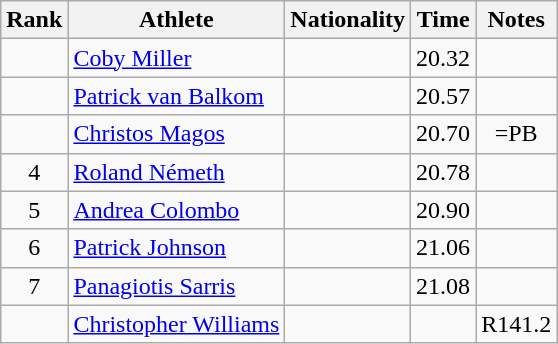<table class="wikitable sortable" style="text-align:center">
<tr>
<th>Rank</th>
<th>Athlete</th>
<th>Nationality</th>
<th>Time</th>
<th>Notes</th>
</tr>
<tr>
<td></td>
<td align=left><a href='#'>Coby Miller</a></td>
<td align=left></td>
<td>20.32</td>
<td></td>
</tr>
<tr>
<td></td>
<td align=left><a href='#'>Patrick van Balkom</a></td>
<td align=left></td>
<td>20.57</td>
<td></td>
</tr>
<tr>
<td></td>
<td align=left><a href='#'>Christos Magos</a></td>
<td align=left></td>
<td>20.70</td>
<td>=PB</td>
</tr>
<tr>
<td>4</td>
<td align=left><a href='#'>Roland Németh</a></td>
<td align=left></td>
<td>20.78</td>
<td></td>
</tr>
<tr>
<td>5</td>
<td align=left><a href='#'>Andrea Colombo</a></td>
<td align=left></td>
<td>20.90</td>
<td></td>
</tr>
<tr>
<td>6</td>
<td align=left><a href='#'>Patrick Johnson</a></td>
<td align=left></td>
<td>21.06</td>
<td></td>
</tr>
<tr>
<td>7</td>
<td align=left><a href='#'>Panagiotis Sarris</a></td>
<td align=left></td>
<td>21.08</td>
<td></td>
</tr>
<tr>
<td></td>
<td align=left><a href='#'>Christopher Williams</a></td>
<td align=left></td>
<td></td>
<td>R141.2</td>
</tr>
</table>
